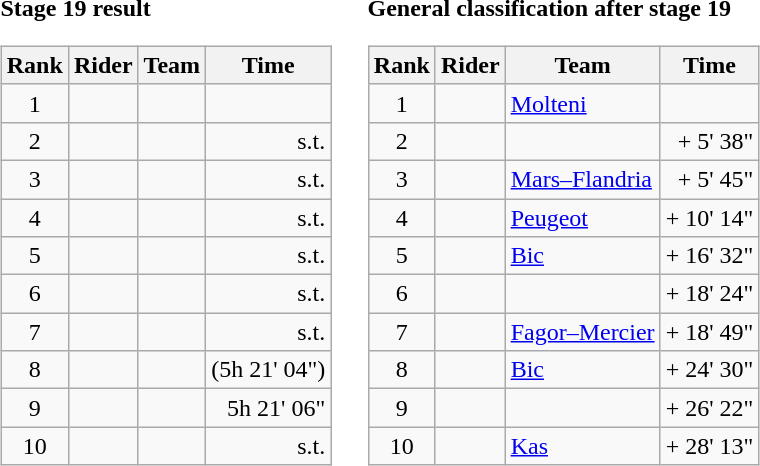<table>
<tr>
<td><strong>Stage 19 result</strong><br><table class="wikitable">
<tr>
<th scope="col">Rank</th>
<th scope="col">Rider</th>
<th scope="col">Team</th>
<th scope="col">Time</th>
</tr>
<tr>
<td style="text-align:center;">1</td>
<td></td>
<td></td>
<td style="text-align:right;"></td>
</tr>
<tr>
<td style="text-align:center;">2</td>
<td></td>
<td></td>
<td style="text-align:right;">s.t.</td>
</tr>
<tr>
<td style="text-align:center;">3</td>
<td></td>
<td></td>
<td style="text-align:right;">s.t.</td>
</tr>
<tr>
<td style="text-align:center;">4</td>
<td></td>
<td></td>
<td style="text-align:right;">s.t.</td>
</tr>
<tr>
<td style="text-align:center;">5</td>
<td></td>
<td></td>
<td style="text-align:right;">s.t.</td>
</tr>
<tr>
<td style="text-align:center;">6</td>
<td></td>
<td></td>
<td style="text-align:right;">s.t.</td>
</tr>
<tr>
<td style="text-align:center;">7</td>
<td></td>
<td></td>
<td style="text-align:right;">s.t.</td>
</tr>
<tr>
<td style="text-align:center;">8</td>
<td></td>
<td></td>
<td style="text-align:right;">(5h 21' 04")</td>
</tr>
<tr>
<td style="text-align:center;">9</td>
<td></td>
<td></td>
<td style="text-align:right;">5h 21' 06"</td>
</tr>
<tr>
<td style="text-align:center;">10</td>
<td></td>
<td></td>
<td style="text-align:right;">s.t.</td>
</tr>
</table>
</td>
<td></td>
<td><strong>General classification after stage 19</strong><br><table class="wikitable">
<tr>
<th scope="col">Rank</th>
<th scope="col">Rider</th>
<th scope="col">Team</th>
<th scope="col">Time</th>
</tr>
<tr>
<td style="text-align:center;">1</td>
<td></td>
<td><a href='#'>Molteni</a></td>
<td style="text-align:right;"></td>
</tr>
<tr>
<td style="text-align:center;">2</td>
<td></td>
<td></td>
<td style="text-align:right;">+ 5' 38"</td>
</tr>
<tr>
<td style="text-align:center;">3</td>
<td></td>
<td><a href='#'>Mars–Flandria</a></td>
<td style="text-align:right;">+ 5' 45"</td>
</tr>
<tr>
<td style="text-align:center;">4</td>
<td></td>
<td><a href='#'>Peugeot</a></td>
<td style="text-align:right;">+ 10' 14"</td>
</tr>
<tr>
<td style="text-align:center;">5</td>
<td></td>
<td><a href='#'>Bic</a></td>
<td style="text-align:right;">+ 16' 32"</td>
</tr>
<tr>
<td style="text-align:center;">6</td>
<td></td>
<td></td>
<td style="text-align:right;">+ 18' 24"</td>
</tr>
<tr>
<td style="text-align:center;">7</td>
<td></td>
<td><a href='#'>Fagor–Mercier</a></td>
<td style="text-align:right;">+ 18' 49"</td>
</tr>
<tr>
<td style="text-align:center;">8</td>
<td></td>
<td><a href='#'>Bic</a></td>
<td style="text-align:right;">+ 24' 30"</td>
</tr>
<tr>
<td style="text-align:center;">9</td>
<td></td>
<td></td>
<td style="text-align:right;">+ 26' 22"</td>
</tr>
<tr>
<td style="text-align:center;">10</td>
<td></td>
<td><a href='#'>Kas</a></td>
<td style="text-align:right;">+ 28' 13"</td>
</tr>
</table>
</td>
</tr>
</table>
